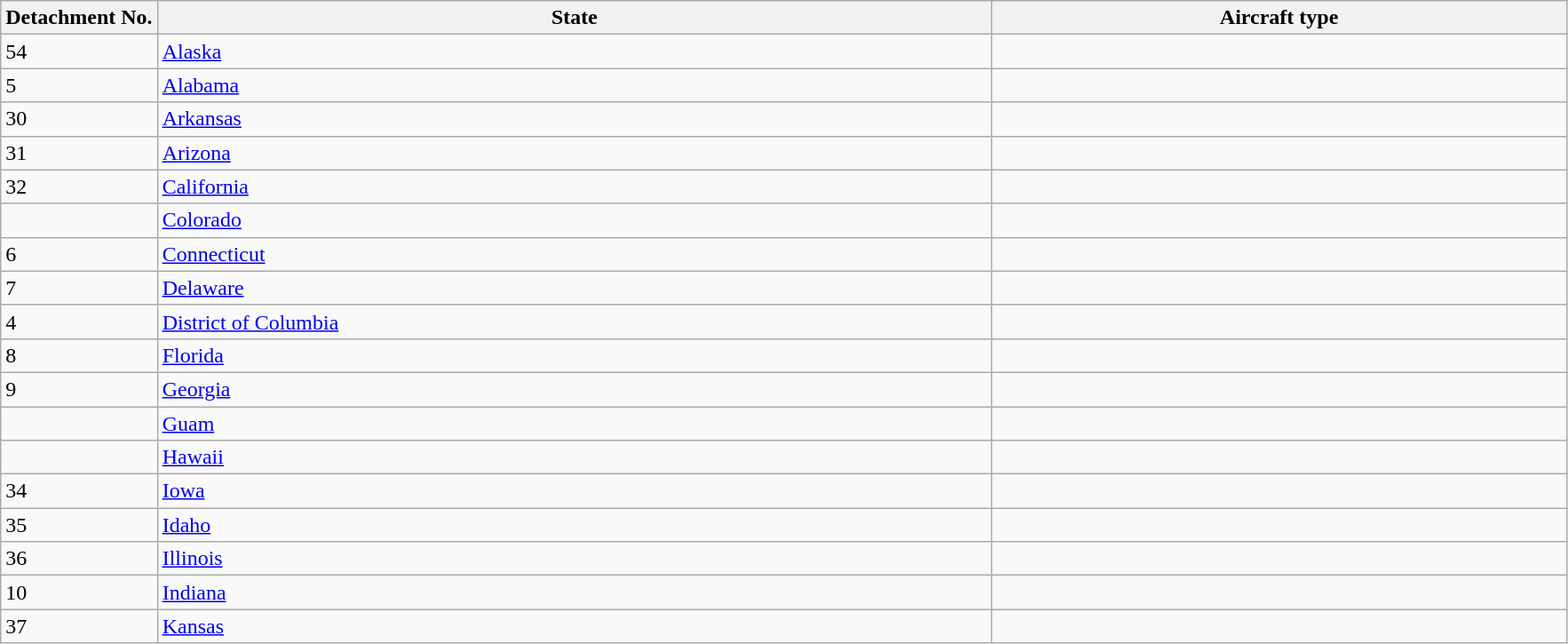<table class="wikitable">
<tr>
<th style="width: 10%;">Detachment No.</th>
<th>State</th>
<th>Aircraft type</th>
</tr>
<tr>
<td>54</td>
<td><a href='#'>Alaska</a></td>
<td></td>
</tr>
<tr>
<td>5</td>
<td><a href='#'>Alabama</a></td>
<td></td>
</tr>
<tr>
<td>30</td>
<td><a href='#'>Arkansas</a></td>
<td></td>
</tr>
<tr>
<td>31</td>
<td><a href='#'>Arizona</a></td>
<td></td>
</tr>
<tr>
<td>32</td>
<td><a href='#'>California</a></td>
<td></td>
</tr>
<tr>
<td></td>
<td><a href='#'>Colorado</a></td>
<td></td>
</tr>
<tr>
<td>6</td>
<td><a href='#'>Connecticut</a></td>
<td></td>
</tr>
<tr>
<td>7</td>
<td><a href='#'>Delaware</a></td>
<td></td>
</tr>
<tr>
<td>4</td>
<td><a href='#'>District of Columbia</a></td>
<td></td>
</tr>
<tr>
<td>8</td>
<td><a href='#'>Florida</a></td>
<td></td>
</tr>
<tr>
<td>9</td>
<td><a href='#'>Georgia</a></td>
<td></td>
</tr>
<tr>
<td></td>
<td><a href='#'>Guam</a></td>
<td></td>
</tr>
<tr>
<td></td>
<td><a href='#'>Hawaii</a></td>
<td></td>
</tr>
<tr>
<td>34</td>
<td><a href='#'>Iowa</a></td>
<td></td>
</tr>
<tr>
<td>35</td>
<td><a href='#'>Idaho</a></td>
<td></td>
</tr>
<tr>
<td>36</td>
<td><a href='#'>Illinois</a></td>
<td></td>
</tr>
<tr>
<td>10</td>
<td><a href='#'>Indiana</a></td>
<td></td>
</tr>
<tr>
<td>37</td>
<td><a href='#'>Kansas</a></td>
<td></td>
</tr>
</table>
